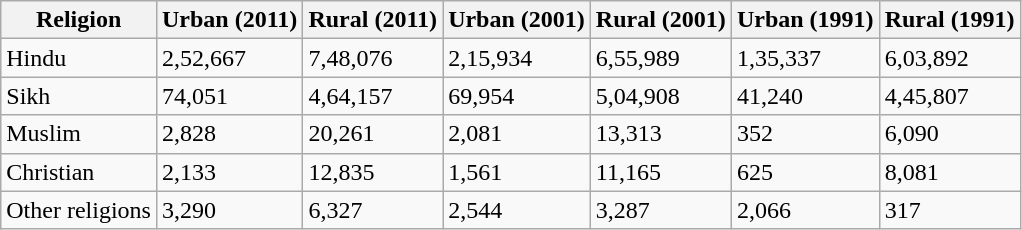<table class="wikitable sort">
<tr>
<th>Religion</th>
<th>Urban (2011)</th>
<th>Rural (2011)</th>
<th>Urban (2001)</th>
<th>Rural (2001)</th>
<th>Urban (1991)</th>
<th>Rural (1991)</th>
</tr>
<tr>
<td>Hindu</td>
<td>2,52,667</td>
<td>7,48,076</td>
<td>2,15,934</td>
<td>6,55,989</td>
<td>1,35,337</td>
<td>6,03,892</td>
</tr>
<tr>
<td>Sikh</td>
<td>74,051</td>
<td>4,64,157</td>
<td>69,954</td>
<td>5,04,908</td>
<td>41,240</td>
<td>4,45,807</td>
</tr>
<tr>
<td>Muslim</td>
<td>2,828</td>
<td>20,261</td>
<td>2,081</td>
<td>13,313</td>
<td>352</td>
<td>6,090</td>
</tr>
<tr>
<td>Christian</td>
<td>2,133</td>
<td>12,835</td>
<td>1,561</td>
<td>11,165</td>
<td>625</td>
<td>8,081</td>
</tr>
<tr>
<td>Other religions</td>
<td>3,290</td>
<td>6,327</td>
<td>2,544</td>
<td>3,287</td>
<td>2,066</td>
<td>317</td>
</tr>
</table>
